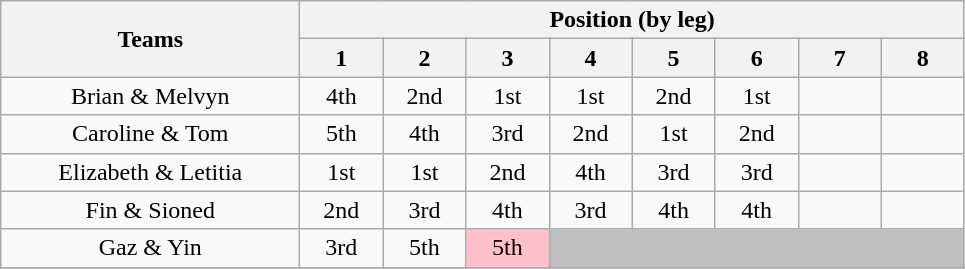<table class="wikitable" style="text-align:center">
<tr>
<th rowspan="2">Teams</th>
<th colspan="8">Position (by leg)</th>
</tr>
<tr>
<th style="width:3em">1</th>
<th style="width:3em">2</th>
<th style="width:3em">3</th>
<th style="width:3em">4</th>
<th style="width:3em">5</th>
<th style="width:3em">6</th>
<th style="width:3em">7</th>
<th style="width:3em">8</th>
</tr>
<tr>
<td style="width:12em">Brian & Melvyn</td>
<td>4th</td>
<td>2nd</td>
<td>1st</td>
<td>1st</td>
<td>2nd</td>
<td>1st</td>
<td></td>
<td></td>
</tr>
<tr>
<td style="width:12em">Caroline & Tom</td>
<td>5th</td>
<td>4th</td>
<td>3rd</td>
<td>2nd</td>
<td>1st</td>
<td>2nd</td>
<td></td>
<td></td>
</tr>
<tr>
<td style="width:12em">Elizabeth & Letitia</td>
<td>1st</td>
<td>1st</td>
<td>2nd</td>
<td>4th</td>
<td>3rd</td>
<td>3rd</td>
<td></td>
<td></td>
</tr>
<tr>
<td style="width:12em">Fin & Sioned</td>
<td>2nd</td>
<td>3rd</td>
<td>4th</td>
<td>3rd</td>
<td>4th</td>
<td>4th</td>
<td></td>
<td></td>
</tr>
<tr>
<td style="width:12em">Gaz & Yin</td>
<td>3rd</td>
<td>5th</td>
<td style=background:pink>5th</td>
<td colspan=5 style=background:silver></td>
</tr>
<tr>
</tr>
</table>
